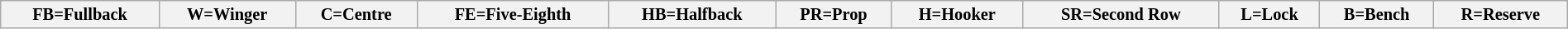<table class="wikitable" style="font-size:85%; width:100%; text-align: center;">
<tr>
<th>FB=Fullback</th>
<th>W=Winger</th>
<th>C=Centre</th>
<th>FE=Five-Eighth</th>
<th>HB=Halfback</th>
<th>PR=Prop</th>
<th>H=Hooker</th>
<th>SR=Second Row</th>
<th>L=Lock</th>
<th>B=Bench</th>
<th>R=Reserve</th>
</tr>
</table>
